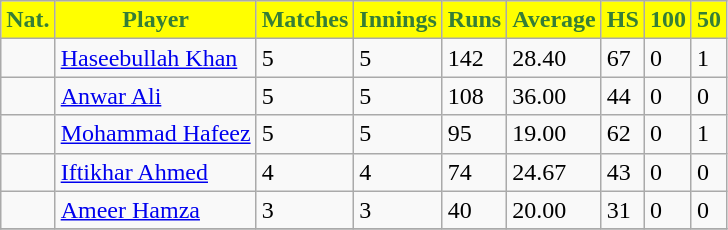<table class="wikitable sortable" style="font-size:100%">
<tr>
<th style="text-align:center; background:#FFFF00; color:#357E37;">Nat.</th>
<th style="text-align:center; background:#FFFF00; color:#357E37;">Player</th>
<th style="text-align:center; background:#FFFF00; color:#357E37;">Matches</th>
<th style="text-align:center; background:#FFFF00; color:#357E37;">Innings</th>
<th style="text-align:center; background:#FFFF00; color:#357E37;">Runs</th>
<th style="text-align:center; background:#FFFF00; color:#357E37;">Average</th>
<th style="text-align:center; background:#FFFF00; color:#357E37;">HS</th>
<th style="text-align:center; background:#FFFF00; color:#357E37;">100</th>
<th style="text-align:center; background:#FFFF00; color:#357E37;">50</th>
</tr>
<tr>
<td></td>
<td><a href='#'>Haseebullah Khan</a></td>
<td>5</td>
<td>5</td>
<td>142</td>
<td>28.40</td>
<td>67</td>
<td>0</td>
<td>1</td>
</tr>
<tr>
<td></td>
<td><a href='#'>Anwar Ali</a></td>
<td>5</td>
<td>5</td>
<td>108</td>
<td>36.00</td>
<td>44</td>
<td>0</td>
<td>0</td>
</tr>
<tr>
<td></td>
<td><a href='#'>Mohammad Hafeez</a></td>
<td>5</td>
<td>5</td>
<td>95</td>
<td>19.00</td>
<td>62</td>
<td>0</td>
<td>1</td>
</tr>
<tr>
<td></td>
<td><a href='#'>Iftikhar Ahmed</a></td>
<td>4</td>
<td>4</td>
<td>74</td>
<td>24.67</td>
<td>43</td>
<td>0</td>
<td>0</td>
</tr>
<tr>
<td></td>
<td><a href='#'>Ameer Hamza</a></td>
<td>3</td>
<td>3</td>
<td>40</td>
<td>20.00</td>
<td>31</td>
<td>0</td>
<td>0</td>
</tr>
<tr>
</tr>
</table>
